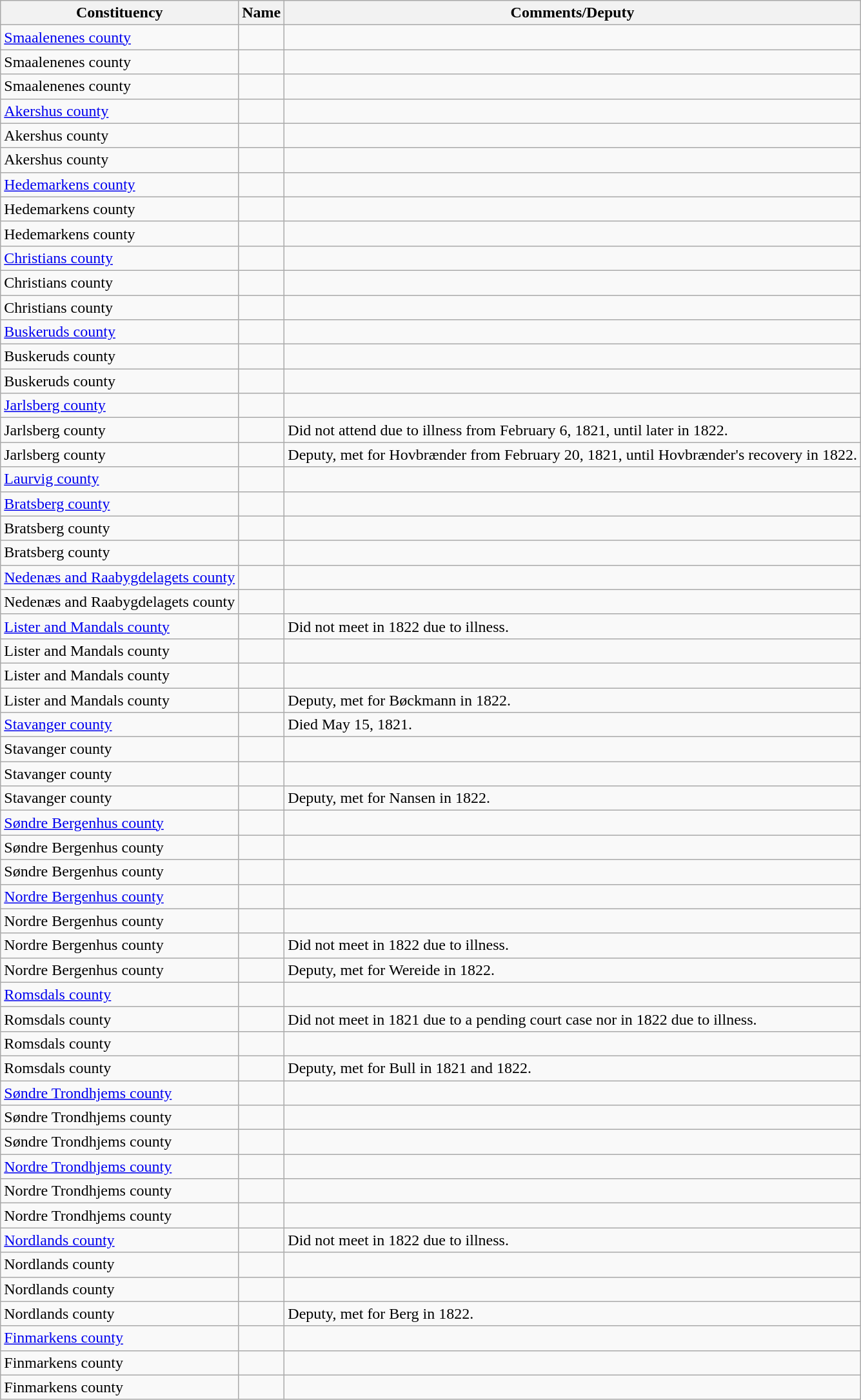<table class="wikitable sortable">
<tr>
<th>Constituency</th>
<th>Name</th>
<th>Comments/Deputy</th>
</tr>
<tr>
<td><a href='#'>Smaalenenes county</a></td>
<td></td>
<td></td>
</tr>
<tr>
<td>Smaalenenes county</td>
<td></td>
<td></td>
</tr>
<tr>
<td>Smaalenenes county</td>
<td></td>
<td></td>
</tr>
<tr>
<td><a href='#'>Akershus county</a></td>
<td></td>
<td></td>
</tr>
<tr>
<td>Akershus county</td>
<td></td>
<td></td>
</tr>
<tr>
<td>Akershus county</td>
<td></td>
<td></td>
</tr>
<tr>
<td><a href='#'>Hedemarkens county</a></td>
<td></td>
<td></td>
</tr>
<tr>
<td>Hedemarkens county</td>
<td></td>
<td></td>
</tr>
<tr>
<td>Hedemarkens county</td>
<td></td>
<td></td>
</tr>
<tr>
<td><a href='#'>Christians county</a></td>
<td></td>
<td></td>
</tr>
<tr>
<td>Christians county</td>
<td></td>
<td></td>
</tr>
<tr>
<td>Christians county</td>
<td></td>
<td></td>
</tr>
<tr>
<td><a href='#'>Buskeruds county</a></td>
<td></td>
<td></td>
</tr>
<tr>
<td>Buskeruds county</td>
<td></td>
<td></td>
</tr>
<tr>
<td>Buskeruds county</td>
<td></td>
<td></td>
</tr>
<tr>
<td><a href='#'>Jarlsberg county</a></td>
<td></td>
<td></td>
</tr>
<tr>
<td>Jarlsberg county</td>
<td></td>
<td>Did not attend due to illness from February 6, 1821, until later in 1822.</td>
</tr>
<tr>
<td>Jarlsberg county</td>
<td></td>
<td>Deputy, met for Hovbrænder from February 20, 1821, until Hovbrænder's recovery in 1822.</td>
</tr>
<tr>
<td><a href='#'>Laurvig county</a></td>
<td></td>
<td></td>
</tr>
<tr>
<td><a href='#'>Bratsberg county</a></td>
<td></td>
<td></td>
</tr>
<tr>
<td>Bratsberg county</td>
<td></td>
<td></td>
</tr>
<tr>
<td>Bratsberg county</td>
<td></td>
<td></td>
</tr>
<tr>
<td><a href='#'>Nedenæs and Raabygdelagets county</a></td>
<td></td>
<td></td>
</tr>
<tr>
<td>Nedenæs and Raabygdelagets county</td>
<td></td>
<td></td>
</tr>
<tr>
<td><a href='#'>Lister and Mandals county</a></td>
<td></td>
<td>Did not meet in 1822 due to illness.</td>
</tr>
<tr>
<td>Lister and Mandals county</td>
<td></td>
<td></td>
</tr>
<tr>
<td>Lister and Mandals county</td>
<td></td>
<td></td>
</tr>
<tr>
<td>Lister and Mandals county</td>
<td></td>
<td>Deputy, met for Bøckmann in 1822.</td>
</tr>
<tr>
<td><a href='#'>Stavanger county</a></td>
<td></td>
<td>Died May 15, 1821.</td>
</tr>
<tr>
<td>Stavanger county</td>
<td></td>
<td></td>
</tr>
<tr>
<td>Stavanger county</td>
<td></td>
<td></td>
</tr>
<tr>
<td>Stavanger county</td>
<td></td>
<td>Deputy, met for Nansen in 1822.</td>
</tr>
<tr>
<td><a href='#'>Søndre Bergenhus county</a></td>
<td></td>
<td></td>
</tr>
<tr>
<td>Søndre Bergenhus county</td>
<td></td>
<td></td>
</tr>
<tr>
<td>Søndre Bergenhus county</td>
<td></td>
<td></td>
</tr>
<tr>
<td><a href='#'>Nordre Bergenhus county</a></td>
<td></td>
<td></td>
</tr>
<tr>
<td>Nordre Bergenhus county</td>
<td></td>
<td></td>
</tr>
<tr>
<td>Nordre Bergenhus county</td>
<td></td>
<td>Did not meet in 1822 due to illness.</td>
</tr>
<tr>
<td>Nordre Bergenhus county</td>
<td></td>
<td>Deputy, met for Wereide in 1822.</td>
</tr>
<tr>
<td><a href='#'>Romsdals county</a></td>
<td></td>
<td></td>
</tr>
<tr>
<td>Romsdals county</td>
<td></td>
<td>Did not meet in 1821 due to a pending court case nor in 1822 due to illness.</td>
</tr>
<tr>
<td>Romsdals county</td>
<td></td>
<td></td>
</tr>
<tr>
<td>Romsdals county</td>
<td></td>
<td>Deputy, met for Bull in 1821 and 1822.</td>
</tr>
<tr>
<td><a href='#'>Søndre Trondhjems county</a></td>
<td></td>
<td></td>
</tr>
<tr>
<td>Søndre Trondhjems county</td>
<td></td>
<td></td>
</tr>
<tr>
<td>Søndre Trondhjems county</td>
<td></td>
<td></td>
</tr>
<tr>
<td><a href='#'>Nordre Trondhjems county</a></td>
<td></td>
<td></td>
</tr>
<tr>
<td>Nordre Trondhjems county</td>
<td></td>
<td></td>
</tr>
<tr>
<td>Nordre Trondhjems county</td>
<td></td>
<td></td>
</tr>
<tr>
<td><a href='#'>Nordlands county</a></td>
<td></td>
<td>Did not meet in 1822 due to illness.</td>
</tr>
<tr>
<td>Nordlands county</td>
<td></td>
<td></td>
</tr>
<tr>
<td>Nordlands county</td>
<td></td>
<td></td>
</tr>
<tr>
<td>Nordlands county</td>
<td></td>
<td>Deputy, met for Berg in 1822.</td>
</tr>
<tr>
<td><a href='#'>Finmarkens county</a></td>
<td></td>
<td></td>
</tr>
<tr>
<td>Finmarkens county</td>
<td></td>
<td></td>
</tr>
<tr>
<td>Finmarkens county</td>
<td></td>
<td></td>
</tr>
</table>
